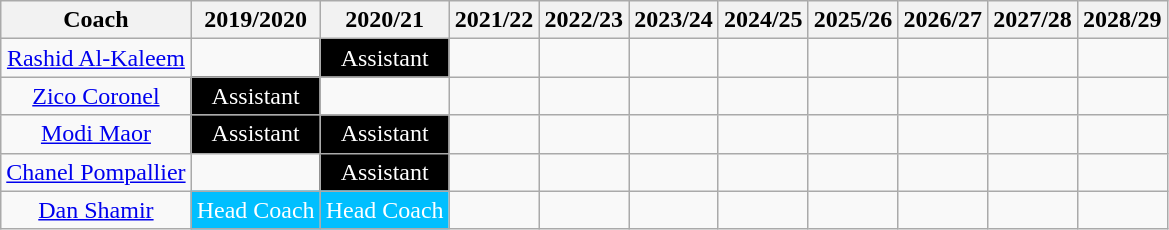<table class="wikitable sortable" style="text-align: center;">
<tr>
<th>Coach</th>
<th>2019/2020</th>
<th>2020/21</th>
<th>2021/22</th>
<th>2022/23</th>
<th>2023/24</th>
<th>2024/25</th>
<th>2025/26</th>
<th>2026/27</th>
<th>2027/28</th>
<th>2028/29</th>
</tr>
<tr>
<td data-sort-value="Al-Kaleem, Rashid" style="text-align:center;"><a href='#'>Rashid Al-Kaleem</a></td>
<td></td>
<td style="background: #000000; color: white">Assistant</td>
<td></td>
<td></td>
<td></td>
<td></td>
<td></td>
<td></td>
<td></td>
<td></td>
</tr>
<tr>
<td data-sort-value="Coronel, Zico" style="text-align:center;"><a href='#'>Zico Coronel</a></td>
<td style="background: #000000; color: white">Assistant</td>
<td></td>
<td></td>
<td></td>
<td></td>
<td></td>
<td></td>
<td></td>
<td></td>
<td></td>
</tr>
<tr>
<td data-sort-value="Maor, Modi" style="text-align:center;"><a href='#'>Modi Maor</a></td>
<td style="background: #000000; color: white">Assistant</td>
<td style="background: #000000; color: white">Assistant</td>
<td style="color: #00BFFF"><strong></strong></td>
<td style="color: #00BFFF"><strong></strong></td>
<td style="color: #00BFFF"><strong></strong></td>
<td></td>
<td></td>
<td></td>
<td></td>
<td></td>
</tr>
<tr>
<td data-sort-value="Pompallier, Chanel" style="text-align:center;"><a href='#'>Chanel Pompallier</a></td>
<td></td>
<td style="background: #000000; color: white">Assistant</td>
<td></td>
<td></td>
<td></td>
<td></td>
<td></td>
<td></td>
<td></td>
<td></td>
</tr>
<tr>
<td data-sort-value="Shamir, Dan" style="text-align:center;"><a href='#'>Dan Shamir</a></td>
<td style="background: #00BFFF; color: white">Head Coach</td>
<td style="background: #00BFFF; color: white">Head Coach</td>
<td style="color: #00BFFF"><strong></strong></td>
<td style="color: #00BFFF"><strong></strong></td>
<td style="color: #00BFFF"><strong></strong></td>
<td></td>
<td></td>
<td></td>
<td></td>
<td></td>
</tr>
</table>
